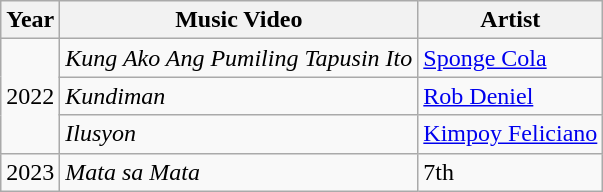<table class="wikitable sortable">
<tr>
<th>Year</th>
<th>Music Video</th>
<th>Artist</th>
</tr>
<tr>
<td rowspan="3">2022</td>
<td><em>Kung Ako Ang Pumiling Tapusin Ito</em></td>
<td><a href='#'>Sponge Cola</a></td>
</tr>
<tr>
<td><em>Kundiman</em></td>
<td><a href='#'>Rob Deniel</a></td>
</tr>
<tr>
<td><em>Ilusyon</em></td>
<td><a href='#'>Kimpoy Feliciano</a></td>
</tr>
<tr>
<td>2023</td>
<td><em>Mata sa Mata</em></td>
<td>7th</td>
</tr>
</table>
